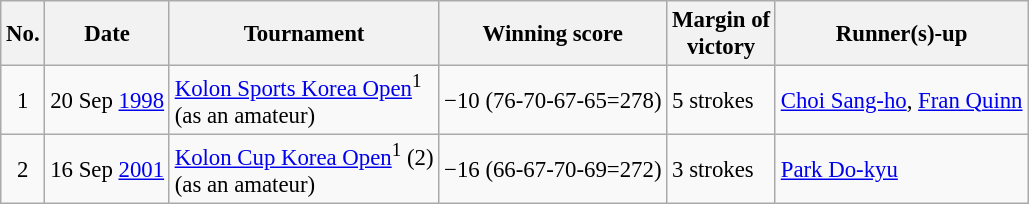<table class="wikitable" style="font-size:95%;">
<tr>
<th>No.</th>
<th>Date</th>
<th>Tournament</th>
<th>Winning score</th>
<th>Margin of<br>victory</th>
<th>Runner(s)-up</th>
</tr>
<tr>
<td align=center>1</td>
<td align=right>20 Sep <a href='#'>1998</a></td>
<td><a href='#'>Kolon Sports Korea Open</a><sup>1</sup><br>(as an amateur)</td>
<td>−10 (76-70-67-65=278)</td>
<td>5 strokes</td>
<td> <a href='#'>Choi Sang-ho</a>,  <a href='#'>Fran Quinn</a></td>
</tr>
<tr>
<td align=center>2</td>
<td align=right>16 Sep <a href='#'>2001</a></td>
<td><a href='#'>Kolon Cup Korea Open</a><sup>1</sup> (2)<br>(as an amateur)</td>
<td>−16 (66-67-70-69=272)</td>
<td>3 strokes</td>
<td> <a href='#'>Park Do-kyu</a></td>
</tr>
</table>
